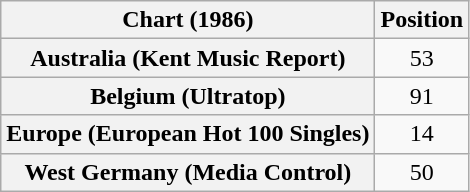<table class="wikitable sortable plainrowheaders" style="text-align:center">
<tr>
<th>Chart (1986)</th>
<th>Position</th>
</tr>
<tr>
<th scope="row">Australia (Kent Music Report)</th>
<td>53</td>
</tr>
<tr>
<th scope="row">Belgium (Ultratop)</th>
<td>91</td>
</tr>
<tr>
<th scope="row">Europe (European Hot 100 Singles)</th>
<td>14</td>
</tr>
<tr>
<th scope="row">West Germany (Media Control)</th>
<td>50</td>
</tr>
</table>
